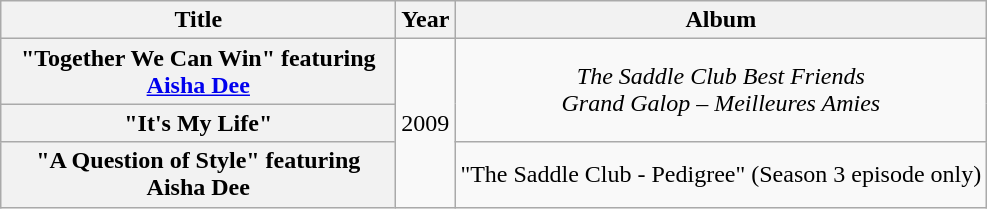<table class="wikitable plainrowheaders" style="text-align:center;" border="1">
<tr>
<th scope="col" style="width:16em;">Title</th>
<th scope="col">Year</th>
<th scope="col">Album</th>
</tr>
<tr>
<th scope="row">"Together We Can Win" featuring <a href='#'>Aisha Dee</a></th>
<td rowspan="3">2009</td>
<td rowspan="2"><em>The Saddle Club Best Friends</em><br><em>Grand Galop – Meilleures Amies</em></td>
</tr>
<tr>
<th scope="row">"It's My Life"</th>
</tr>
<tr>
<th scope="row">"A Question of Style" featuring Aisha Dee</th>
<td>"The Saddle Club - Pedigree" (Season 3 episode only)</td>
</tr>
</table>
